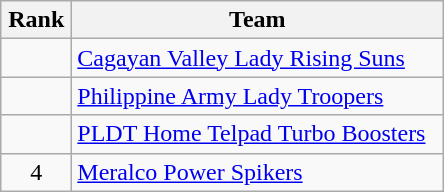<table class="wikitable" style="text-align: center;">
<tr>
<th width=40>Rank</th>
<th width=240>Team</th>
</tr>
<tr>
<td></td>
<td align="left"><a href='#'>Cagayan Valley Lady Rising Suns</a></td>
</tr>
<tr>
<td></td>
<td align="left"><a href='#'>Philippine Army Lady Troopers</a></td>
</tr>
<tr>
<td></td>
<td align="left"><a href='#'>PLDT Home Telpad Turbo Boosters</a></td>
</tr>
<tr>
<td>4</td>
<td align="left"><a href='#'>Meralco Power Spikers</a></td>
</tr>
</table>
